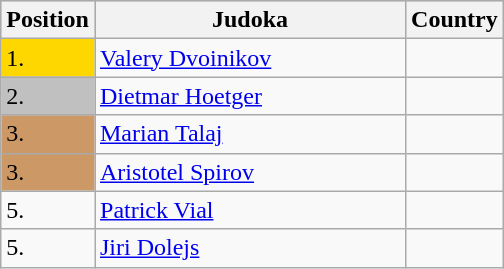<table class=wikitable>
<tr style="background:#ccc;">
<th width=10>Position</th>
<th width=200>Judoka</th>
<th width=10>Country</th>
</tr>
<tr>
<td bgcolor=gold>1.</td>
<td><a href='#'>Valery Dvoinikov</a></td>
<td></td>
</tr>
<tr>
<td style="background:silver;">2.</td>
<td><a href='#'>Dietmar Hoetger</a></td>
<td></td>
</tr>
<tr>
<td style="background:#c96;">3.</td>
<td><a href='#'>Marian Talaj</a></td>
<td></td>
</tr>
<tr>
<td style="background:#c96;">3.</td>
<td><a href='#'>Aristotel Spirov</a></td>
<td></td>
</tr>
<tr>
<td>5.</td>
<td><a href='#'>Patrick Vial</a></td>
<td></td>
</tr>
<tr>
<td>5.</td>
<td><a href='#'>Jiri Dolejs</a></td>
<td></td>
</tr>
</table>
